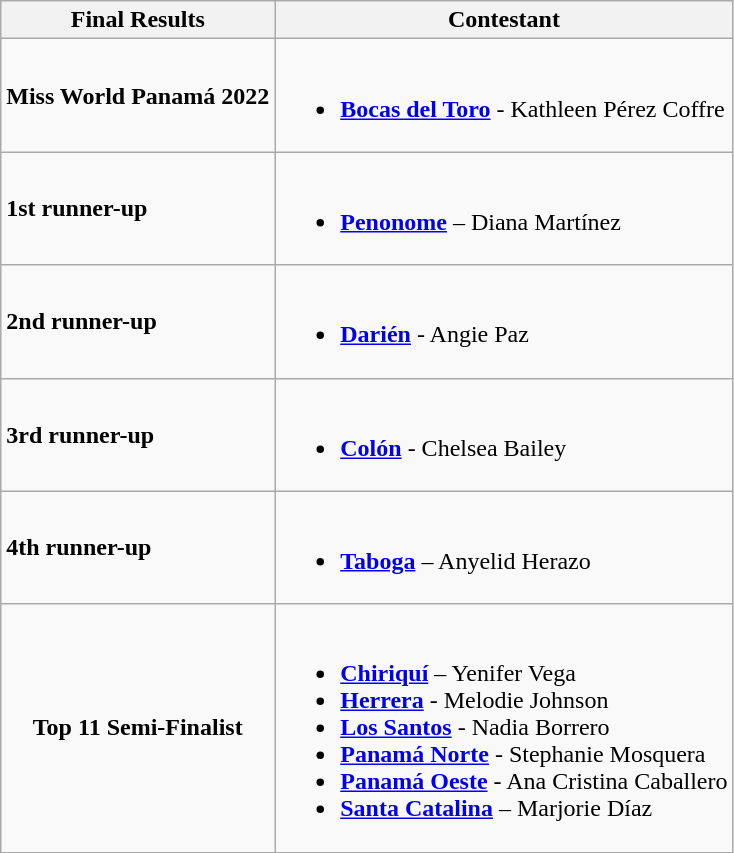<table class="wikitable" border="1">
<tr>
<th>Final Results</th>
<th>Contestant</th>
</tr>
<tr>
<td><strong>Miss World Panamá 2022</strong></td>
<td><br><ul><li><strong> <a href='#'> Bocas del Toro</a></strong> -  Kathleen Pérez Coffre</li></ul></td>
</tr>
<tr>
<td><strong>1st runner-up</strong></td>
<td><br><ul><li><strong> <a href='#'>Penonome</a></strong> – Diana Martínez</li></ul></td>
</tr>
<tr>
<td><strong>2nd runner-up</strong></td>
<td><br><ul><li><strong> <a href='#'>Darién</a></strong> - Angie Paz</li></ul></td>
</tr>
<tr>
<td><strong>3rd runner-up</strong></td>
<td><br><ul><li><strong> <a href='#'>Colón</a></strong> - Chelsea Bailey</li></ul></td>
</tr>
<tr>
<td><strong>4th runner-up</strong></td>
<td><br><ul><li><strong> <a href='#'>Taboga</a></strong> – Anyelid Herazo</li></ul></td>
</tr>
<tr>
<td style="text-align:center;"><strong>Top 11 Semi-Finalist</strong></td>
<td><br><ul><li><strong> <a href='#'>Chiriquí</a></strong> – Yenifer Vega</li><li><strong> <a href='#'>Herrera</a></strong> - Melodie Johnson</li><li><strong> <a href='#'>Los Santos</a></strong> - Nadia Borrero</li><li><strong> <a href='#'>Panamá Norte</a></strong> - Stephanie Mosquera</li><li><strong> <a href='#'>Panamá Oeste</a></strong> - Ana Cristina Caballero</li><li><strong> <a href='#'>Santa Catalina</a></strong> – Marjorie Díaz</li></ul></td>
</tr>
</table>
